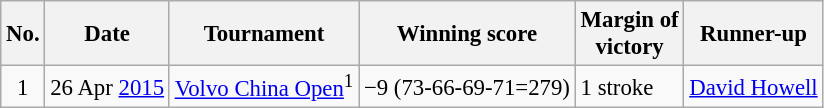<table class="wikitable" style="font-size:95%;">
<tr>
<th>No.</th>
<th>Date</th>
<th>Tournament</th>
<th>Winning score</th>
<th>Margin of<br>victory</th>
<th>Runner-up</th>
</tr>
<tr>
<td align=center>1</td>
<td align=right>26 Apr <a href='#'>2015</a></td>
<td><a href='#'>Volvo China Open</a><sup>1</sup></td>
<td>−9 (73-66-69-71=279)</td>
<td>1 stroke</td>
<td> <a href='#'>David Howell</a></td>
</tr>
</table>
